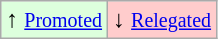<table class="wikitable" align="center">
<tr>
<td style="background:#ddffdd">↑ <small><a href='#'>Promoted</a></small></td>
<td style="background:#ffcccc">↓ <small><a href='#'>Relegated</a></small></td>
</tr>
</table>
